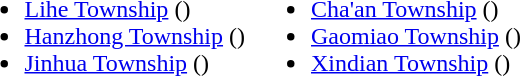<table>
<tr>
<td valign="top"><br><ul><li><a href='#'>Lihe Township</a> ()</li><li><a href='#'>Hanzhong Township</a> ()</li><li><a href='#'>Jinhua Township</a> ()</li></ul></td>
<td valign="top"><br><ul><li><a href='#'>Cha'an Township</a> ()</li><li><a href='#'>Gaomiao Township</a> ()</li><li><a href='#'>Xindian Township</a> ()</li></ul></td>
</tr>
</table>
